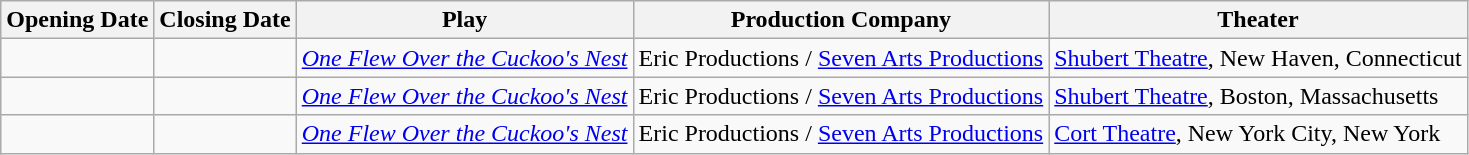<table class="wikitable sortable">
<tr>
<th>Opening Date</th>
<th>Closing Date</th>
<th>Play</th>
<th>Production Company</th>
<th>Theater</th>
</tr>
<tr>
<td></td>
<td></td>
<td><a href='#'><em>One Flew Over the Cuckoo's Nest</em></a></td>
<td>Eric Productions / <a href='#'>Seven Arts Productions</a></td>
<td><a href='#'>Shubert Theatre</a>, New Haven, Connecticut</td>
</tr>
<tr>
<td></td>
<td></td>
<td><a href='#'><em>One Flew Over the Cuckoo's Nest</em></a></td>
<td>Eric Productions / <a href='#'>Seven Arts Productions</a></td>
<td><a href='#'>Shubert Theatre</a>, Boston, Massachusetts</td>
</tr>
<tr>
<td></td>
<td></td>
<td><a href='#'><em>One Flew Over the Cuckoo's Nest</em></a></td>
<td>Eric Productions / <a href='#'>Seven Arts Productions</a></td>
<td><a href='#'>Cort Theatre</a>, New York City, New York</td>
</tr>
</table>
